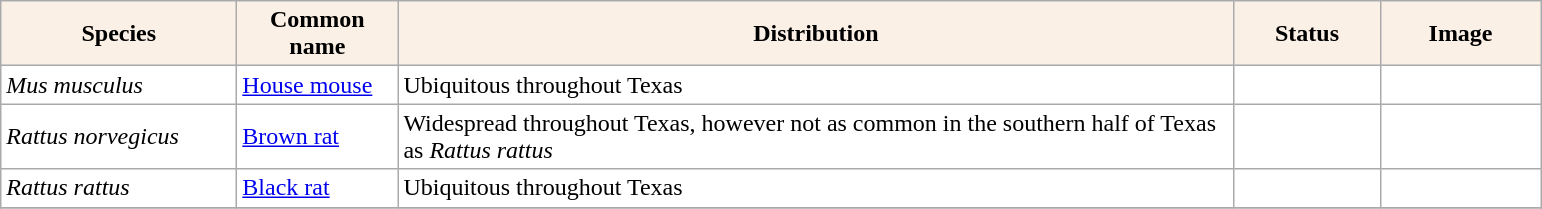<table class="sortable wikitable plainrowheaders" border="0" style="background:#ffffff" align="top" class="sortable wikitable">
<tr ->
<th scope="col" style="background-color:Linen; color:Black" width=150 px>Species</th>
<th scope="col" style="background-color:Linen; color:Black" width=100 px>Common name</th>
<th scope="col" style="background:Linen; color:Black" width=550 px>Distribution</th>
<th scope="col" style="background-color:Linen; color:Black" width=90 px>Status</th>
<th scope="col" style="background:Linen; color:Black" width=100 px>Image</th>
</tr>
<tr>
<td !scope="row" style="background:#ffffff"><em>Mus musculus</em></td>
<td><a href='#'>House mouse</a></td>
<td>Ubiquitous throughout Texas</td>
<td></td>
<td></td>
</tr>
<tr>
<td !scope="row" style="background:#ffffff"><em>Rattus norvegicus</em></td>
<td><a href='#'>Brown rat</a></td>
<td>Widespread throughout Texas, however not as common in the southern half of Texas as <em>Rattus rattus</em></td>
<td></td>
<td></td>
</tr>
<tr>
<td !scope="row" style="background:#ffffff"><em>Rattus rattus</em></td>
<td><a href='#'>Black rat</a></td>
<td>Ubiquitous throughout Texas</td>
<td></td>
<td></td>
</tr>
<tr>
</tr>
</table>
